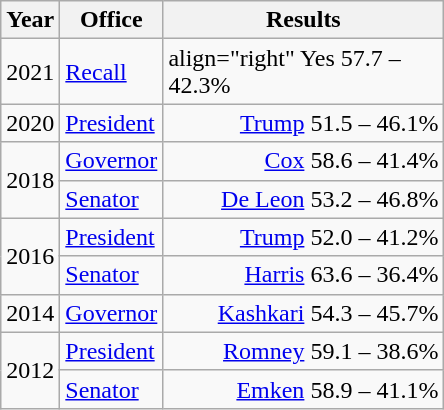<table class=wikitable>
<tr>
<th width="30">Year</th>
<th width="60">Office</th>
<th width="180">Results</th>
</tr>
<tr>
<td>2021</td>
<td><a href='#'>Recall</a></td>
<td>align="right"  Yes 57.7 – 42.3%</td>
</tr>
<tr>
<td rowspan="1">2020</td>
<td><a href='#'>President</a></td>
<td align="right" ><a href='#'>Trump</a> 51.5 – 46.1%</td>
</tr>
<tr>
<td rowspan="2">2018</td>
<td><a href='#'>Governor</a></td>
<td align="right" ><a href='#'>Cox</a> 58.6 – 41.4%</td>
</tr>
<tr>
<td><a href='#'>Senator</a></td>
<td align="right" ><a href='#'>De Leon</a> 53.2 – 46.8%</td>
</tr>
<tr>
<td rowspan="2">2016</td>
<td><a href='#'>President</a></td>
<td align="right" ><a href='#'>Trump</a> 52.0 – 41.2%</td>
</tr>
<tr>
<td><a href='#'>Senator</a></td>
<td align="right" ><a href='#'>Harris</a> 63.6 – 36.4%</td>
</tr>
<tr>
<td>2014</td>
<td><a href='#'>Governor</a></td>
<td align="right" ><a href='#'>Kashkari</a> 54.3 – 45.7%</td>
</tr>
<tr>
<td rowspan="2">2012</td>
<td><a href='#'>President</a></td>
<td align="right" ><a href='#'>Romney</a> 59.1 – 38.6%</td>
</tr>
<tr>
<td><a href='#'>Senator</a></td>
<td align="right" ><a href='#'>Emken</a> 58.9 – 41.1%</td>
</tr>
</table>
